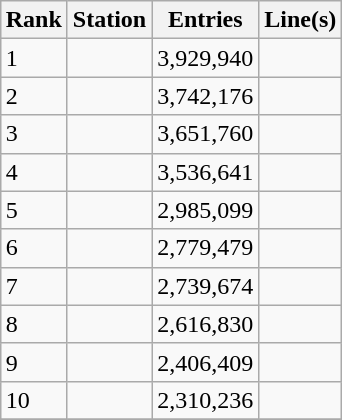<table class="wikitable sortable" style="margin: 0 auto; text-align:left;">
<tr>
<th>Rank</th>
<th>Station</th>
<th>Entries</th>
<th>Line(s)</th>
</tr>
<tr>
<td>1</td>
<td></td>
<td>3,929,940</td>
<td>   </td>
</tr>
<tr>
<td>2</td>
<td></td>
<td>3,742,176</td>
<td>  </td>
</tr>
<tr>
<td>3</td>
<td></td>
<td>3,651,760</td>
<td></td>
</tr>
<tr>
<td>4</td>
<td></td>
<td>3,536,641</td>
<td>  </td>
</tr>
<tr>
<td>5</td>
<td></td>
<td>2,985,099</td>
<td></td>
</tr>
<tr>
<td>6</td>
<td></td>
<td>2,779,479</td>
<td></td>
</tr>
<tr>
<td>7</td>
<td></td>
<td>2,739,674</td>
<td>    </td>
</tr>
<tr>
<td>8</td>
<td></td>
<td>2,616,830</td>
<td>  </td>
</tr>
<tr>
<td>9</td>
<td></td>
<td>2,406,409</td>
<td></td>
</tr>
<tr>
<td>10</td>
<td></td>
<td>2,310,236</td>
<td></td>
</tr>
<tr>
</tr>
</table>
